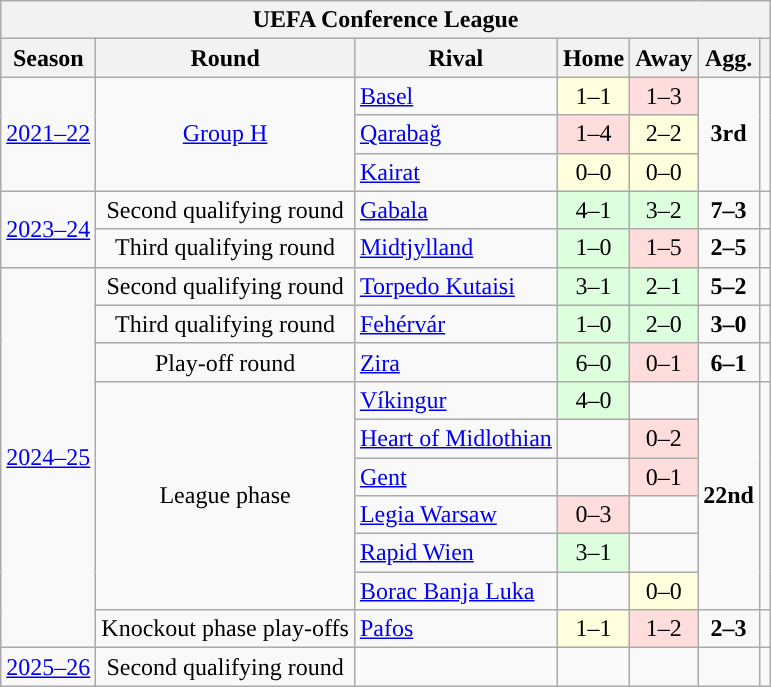<table class="wikitable">
<tr>
<th colspan=7>UEFA Conference League</th>
</tr>
<tr>
<th>Season</th>
<th>Round</th>
<th>Rival</th>
<th>Home</th>
<th>Away</th>
<th>Agg.</th>
<th></th>
</tr>
<tr>
<td style="text-align:center;" rowspan=3><a href='#'>2021–22</a></td>
<td style="text-align:center;" rowspan=3><a href='#'>Group H</a></td>
<td> <a href='#'>Basel</a></td>
<td style="text-align:center; background:#ffd">1–1</td>
<td style="text-align:center; background:#fdd">1–3</td>
<td rowspan="3" style="text-align:center;"><strong>3rd</strong></td>
<td rowspan="3"></td>
</tr>
<tr>
<td> <a href='#'>Qarabağ</a></td>
<td style="text-align:center; background:#fdd">1–4</td>
<td style="text-align:center; background:#ffd">2–2</td>
</tr>
<tr>
<td> <a href='#'>Kairat</a></td>
<td style="text-align:center; background:#ffd">0–0</td>
<td style="text-align:center; background:#ffd">0–0</td>
</tr>
<tr>
<td style="text-align:center;" rowspan=2><a href='#'>2023–24</a></td>
<td style="text-align:center;">Second qualifying round</td>
<td> <a href='#'>Gabala</a></td>
<td style="text-align:center; background:#dfd">4–1</td>
<td style="text-align:center; background:#dfd">3–2</td>
<td style="text-align:center;"><strong>7–3</strong></td>
<td></td>
</tr>
<tr>
<td style="text-align:center;">Third qualifying round</td>
<td> <a href='#'>Midtjylland</a></td>
<td style="text-align:center; background:#dfd">1–0</td>
<td style="text-align:center; background:#fdd">1–5</td>
<td style="text-align:center;"><strong>2–5</strong></td>
<td></td>
</tr>
<tr>
<td rowspan="10" style="text-align:center;"><a href='#'>2024–25</a></td>
<td style="text-align:center;">Second qualifying round</td>
<td> <a href='#'>Torpedo Kutaisi</a></td>
<td style="text-align:center; background:#dfd">3–1</td>
<td style="text-align:center; background:#dfd">2–1</td>
<td style="text-align:center;"><strong>5–2</strong></td>
<td></td>
</tr>
<tr>
<td style="text-align:center;">Third qualifying round</td>
<td> <a href='#'>Fehérvár</a></td>
<td style="text-align:center; background:#dfd">1–0</td>
<td style="text-align:center; background:#dfd">2–0</td>
<td style="text-align:center;"><strong>3–0</strong></td>
<td></td>
</tr>
<tr>
<td style="text-align:center;">Play-off round</td>
<td> <a href='#'>Zira</a></td>
<td style="text-align:center; background:#dfd">6–0</td>
<td style="text-align:center; background:#fdd">0–1</td>
<td style="text-align:center;"><strong>6–1</strong></td>
<td></td>
</tr>
<tr>
<td rowspan="6" style="text-align:center;">League phase</td>
<td> <a href='#'>Víkingur</a></td>
<td style="text-align:center; background:#dfd">4–0</td>
<td></td>
<td rowspan="6" style="text-align:center;"><strong>22nd</strong></td>
<td rowspan="6"></td>
</tr>
<tr>
<td> <a href='#'>Heart of Midlothian</a></td>
<td></td>
<td style="text-align:center; background:#fdd">0–2</td>
</tr>
<tr>
<td> <a href='#'>Gent</a></td>
<td></td>
<td style="text-align:center; background:#fdd">0–1</td>
</tr>
<tr>
<td> <a href='#'>Legia Warsaw</a></td>
<td style="text-align:center; background:#fdd">0–3</td>
<td></td>
</tr>
<tr>
<td> <a href='#'>Rapid Wien</a></td>
<td style="text-align:center; background:#dfd">3–1</td>
<td></td>
</tr>
<tr>
<td> <a href='#'>Borac Banja Luka</a></td>
<td></td>
<td style="text-align:center; background:#ffd">0–0</td>
</tr>
<tr>
<td style="text-align:center;">Knockout phase play-offs</td>
<td> <a href='#'>Pafos</a></td>
<td style="text-align:center; background:#ffd">1–1</td>
<td style="text-align:center; background:#fdd">1–2</td>
<td style="text-align:center;"><strong>2–3</strong></td>
<td></td>
</tr>
<tr>
<td style="text-align:center;"><a href='#'>2025–26</a></td>
<td style="text-align:center;">Second qualifying round</td>
<td></td>
<td style="text-align:center;"></td>
<td style="text-align:center;"></td>
<td style="text-align:center;"></td>
<td></td>
</tr>
</table>
